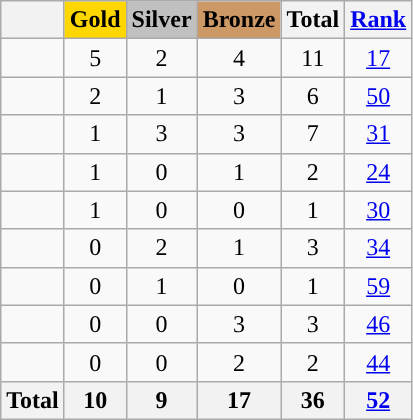<table class="wikitable sortable plainrowheaders" border="1" style="text-align:center;">
<tr>
<th scope="col" style="width:"></th>
<th scope="col" style="background-color:gold; font-weight:bold;">Gold</th>
<th scope="col" style="background-color:silver; font-weight:bold;">Silver</th>
<th scope="col" style="background-color:#cc9966; font-weight:bold;">Bronze</th>
<th scope="col">Total</th>
<th scope="col"><a href='#'>Rank</a></th>
</tr>
<tr>
<td align=left></td>
<td>5</td>
<td>2</td>
<td>4</td>
<td>11</td>
<td><a href='#'>17</a></td>
</tr>
<tr>
<td align=left></td>
<td>2</td>
<td>1</td>
<td>3</td>
<td>6</td>
<td><a href='#'>50</a></td>
</tr>
<tr>
<td align=left></td>
<td>1</td>
<td>3</td>
<td>3</td>
<td>7</td>
<td><a href='#'>31</a></td>
</tr>
<tr>
<td align=left></td>
<td>1</td>
<td>0</td>
<td>1</td>
<td>2</td>
<td><a href='#'>24</a></td>
</tr>
<tr>
<td align=left></td>
<td>1</td>
<td>0</td>
<td>0</td>
<td>1</td>
<td><a href='#'>30</a></td>
</tr>
<tr>
<td align=left></td>
<td>0</td>
<td>2</td>
<td>1</td>
<td>3</td>
<td><a href='#'>34</a></td>
</tr>
<tr>
<td align=left></td>
<td>0</td>
<td>1</td>
<td>0</td>
<td>1</td>
<td><a href='#'>59</a></td>
</tr>
<tr>
<td align=left></td>
<td>0</td>
<td>0</td>
<td>3</td>
<td>3</td>
<td><a href='#'>46</a></td>
</tr>
<tr>
<td align=left></td>
<td>0</td>
<td>0</td>
<td>2</td>
<td>2</td>
<td><a href='#'>44</a></td>
</tr>
<tr>
<th>Total</th>
<th>10</th>
<th>9</th>
<th>17</th>
<th>36</th>
<th><a href='#'>52</a></th>
</tr>
</table>
